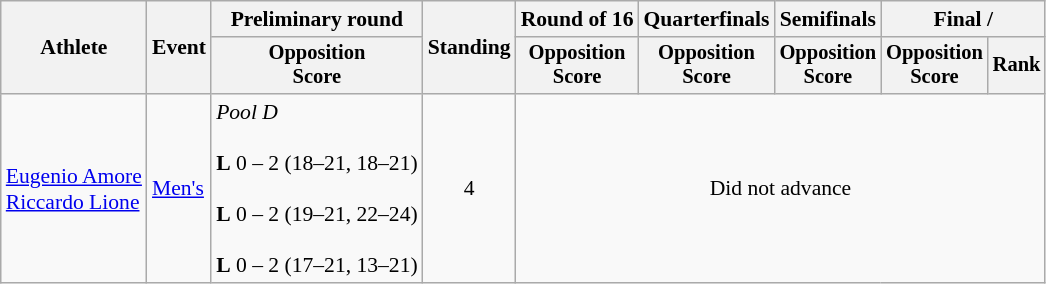<table class=wikitable style="font-size:90%">
<tr>
<th rowspan="2">Athlete</th>
<th rowspan="2">Event</th>
<th>Preliminary round</th>
<th rowspan="2">Standing</th>
<th>Round of 16</th>
<th>Quarterfinals</th>
<th>Semifinals</th>
<th colspan=2>Final / </th>
</tr>
<tr style="font-size:95%">
<th>Opposition<br>Score</th>
<th>Opposition<br>Score</th>
<th>Opposition<br>Score</th>
<th>Opposition<br>Score</th>
<th>Opposition<br>Score</th>
<th>Rank</th>
</tr>
<tr align=center>
<td align=left><a href='#'>Eugenio Amore</a><br><a href='#'>Riccardo Lione</a></td>
<td align=left><a href='#'>Men's</a></td>
<td align=left><em>Pool D</em><br><br><strong>L</strong> 0 – 2 (18–21, 18–21)<br><br><strong>L</strong> 0 – 2 (19–21, 22–24)<br><br><strong>L</strong> 0 – 2 (17–21, 13–21)</td>
<td>4</td>
<td colspan=5>Did not advance</td>
</tr>
</table>
